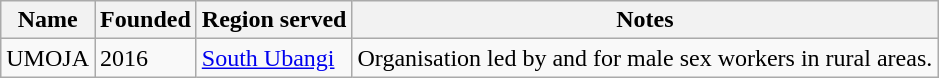<table class="wikitable sortable">
<tr>
<th>Name</th>
<th>Founded</th>
<th>Region served</th>
<th>Notes</th>
</tr>
<tr>
<td>UMOJA</td>
<td>2016</td>
<td><a href='#'>South Ubangi</a></td>
<td>Organisation led by and for male sex workers in rural areas.</td>
</tr>
</table>
